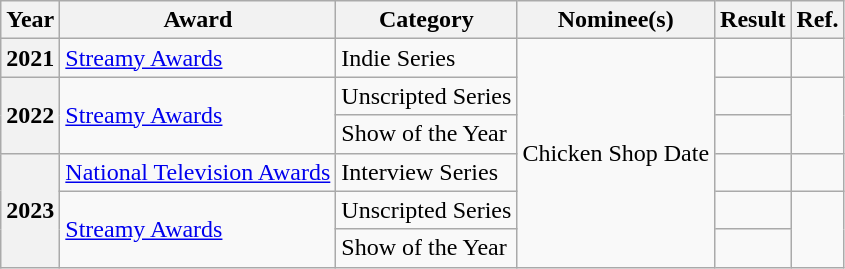<table class="wikitable sortable">
<tr>
<th>Year</th>
<th>Award</th>
<th>Category</th>
<th>Nominee(s)</th>
<th>Result</th>
<th><abbr>Ref.</abbr></th>
</tr>
<tr>
<th>2021</th>
<td><a href='#'>Streamy Awards</a></td>
<td>Indie Series</td>
<td rowspan="6">Chicken Shop Date</td>
<td></td>
<td></td>
</tr>
<tr>
<th rowspan="2">2022</th>
<td rowspan="2"><a href='#'>Streamy Awards</a></td>
<td>Unscripted Series</td>
<td></td>
<td rowspan="2"></td>
</tr>
<tr>
<td>Show of the Year</td>
<td></td>
</tr>
<tr>
<th rowspan="3">2023</th>
<td><a href='#'>National Television Awards</a></td>
<td>Interview Series</td>
<td></td>
<td></td>
</tr>
<tr>
<td rowspan="2"><a href='#'>Streamy Awards</a></td>
<td>Unscripted Series</td>
<td></td>
<td rowspan="2"></td>
</tr>
<tr>
<td>Show of the Year</td>
<td></td>
</tr>
</table>
